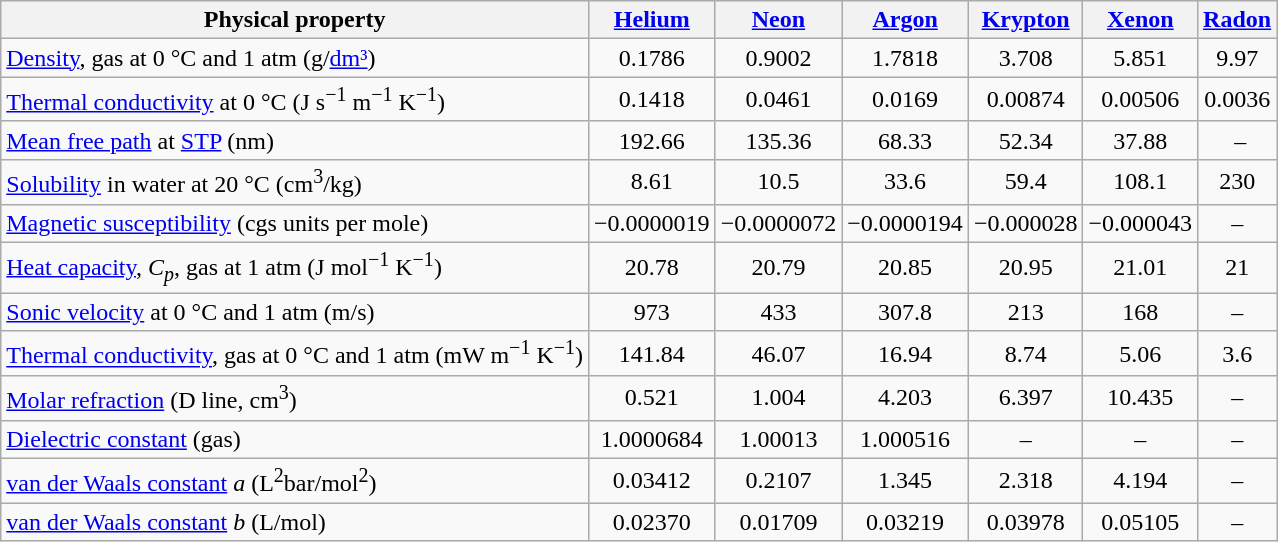<table class="wikitable" style="text-align: center;">
<tr>
<th>Physical property</th>
<th><a href='#'>Helium</a></th>
<th><a href='#'>Neon</a></th>
<th><a href='#'>Argon</a></th>
<th><a href='#'>Krypton</a></th>
<th><a href='#'>Xenon</a></th>
<th><a href='#'>Radon</a></th>
</tr>
<tr>
<td align="left"><a href='#'>Density</a>, gas at 0 °C and 1 atm (g/<a href='#'>dm³</a>)</td>
<td>0.1786</td>
<td>0.9002</td>
<td>1.7818</td>
<td>3.708</td>
<td>5.851</td>
<td>9.97</td>
</tr>
<tr>
<td align="left"><a href='#'>Thermal conductivity</a> at 0 °C (J s<sup>−1</sup> m<sup>−1</sup> K<sup>−1</sup>)</td>
<td>0.1418</td>
<td>0.0461</td>
<td>0.0169</td>
<td>0.00874</td>
<td>0.00506</td>
<td>0.0036</td>
</tr>
<tr>
<td align="left"><a href='#'>Mean free path</a> at <a href='#'>STP</a> (nm)</td>
<td>192.66</td>
<td>135.36</td>
<td>68.33</td>
<td>52.34</td>
<td>37.88</td>
<td> –</td>
</tr>
<tr>
<td align="left"><a href='#'>Solubility</a> in water at 20 °C (cm<sup>3</sup>/kg) </td>
<td>8.61</td>
<td>10.5</td>
<td>33.6</td>
<td>59.4</td>
<td>108.1</td>
<td>230</td>
</tr>
<tr>
<td align="left"><a href='#'>Magnetic susceptibility</a> (cgs units per mole)</td>
<td>−0.0000019</td>
<td>−0.0000072</td>
<td>−0.0000194</td>
<td>−0.000028</td>
<td>−0.000043</td>
<td>–</td>
</tr>
<tr>
<td align="left"><a href='#'>Heat capacity</a>, <em>C<sub>p</sub></em>, gas at 1 atm (J mol<sup>−1</sup> K<sup>−1</sup>)</td>
<td>20.78</td>
<td>20.79</td>
<td>20.85</td>
<td>20.95</td>
<td>21.01</td>
<td>21</td>
</tr>
<tr>
<td align="left"><a href='#'>Sonic velocity</a> at 0 °C and 1 atm (m/s)</td>
<td>973</td>
<td>433</td>
<td>307.8</td>
<td>213</td>
<td>168</td>
<td>–</td>
</tr>
<tr>
<td align="left"><a href='#'>Thermal conductivity</a>, gas at 0 °C and 1 atm (mW m<sup>−1</sup> K<sup>−1</sup>)</td>
<td>141.84</td>
<td>46.07</td>
<td>16.94</td>
<td>8.74</td>
<td>5.06</td>
<td>3.6</td>
</tr>
<tr>
<td align="left"><a href='#'>Molar refraction</a> (D line, cm<sup>3</sup>)</td>
<td>0.521</td>
<td>1.004</td>
<td>4.203</td>
<td>6.397</td>
<td>10.435</td>
<td>–</td>
</tr>
<tr>
<td align="left"><a href='#'>Dielectric constant</a> (gas)</td>
<td>1.0000684</td>
<td>1.00013</td>
<td>1.000516</td>
<td>–</td>
<td>–</td>
<td>–</td>
</tr>
<tr>
<td align="left"><a href='#'>van der Waals constant</a> <em>a</em> (L<sup>2</sup>bar/mol<sup>2</sup>)</td>
<td>0.03412</td>
<td>0.2107</td>
<td>1.345</td>
<td>2.318</td>
<td>4.194</td>
<td>–</td>
</tr>
<tr>
<td align="left"><a href='#'>van der Waals constant</a> <em>b</em> (L/mol)</td>
<td>0.02370</td>
<td>0.01709</td>
<td>0.03219</td>
<td>0.03978</td>
<td>0.05105</td>
<td>–</td>
</tr>
</table>
